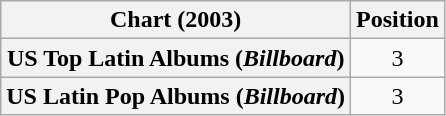<table class="wikitable sortable plainrowheaders" style="text-align:center">
<tr>
<th scope="col">Chart (2003)</th>
<th scope="col">Position</th>
</tr>
<tr>
<th scope="row">US Top Latin Albums (<em>Billboard</em>)</th>
<td>3</td>
</tr>
<tr>
<th scope="row">US Latin Pop Albums (<em>Billboard</em>)</th>
<td>3</td>
</tr>
</table>
